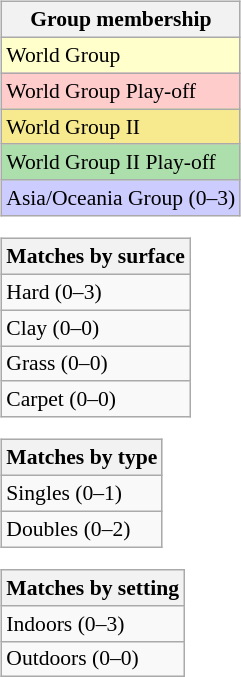<table>
<tr valign=top>
<td><br><table class=wikitable style=font-size:90%>
<tr>
<th>Group membership</th>
</tr>
<tr style="background:#ffffcc;">
<td>World Group</td>
</tr>
<tr style="background:#ffcccc;">
<td>World Group Play-off</td>
</tr>
<tr style="background:#F7E98E;">
<td>World Group II</td>
</tr>
<tr style="background:#ADDFAD;">
<td>World Group II Play-off</td>
</tr>
<tr style="background:#CCCCFF;">
<td>Asia/Oceania Group (0–3)</td>
</tr>
</table>
<table class=wikitable style=font-size:90%>
<tr>
<th>Matches by surface</th>
</tr>
<tr>
<td>Hard (0–3)</td>
</tr>
<tr>
<td>Clay (0–0)</td>
</tr>
<tr>
<td>Grass (0–0)</td>
</tr>
<tr>
<td>Carpet (0–0)</td>
</tr>
</table>
<table class=wikitable style=font-size:90%>
<tr>
<th>Matches by type</th>
</tr>
<tr>
<td>Singles (0–1)</td>
</tr>
<tr>
<td>Doubles (0–2)</td>
</tr>
</table>
<table class=wikitable style=font-size:90%>
<tr>
<th>Matches by setting</th>
</tr>
<tr>
<td>Indoors (0–3)</td>
</tr>
<tr>
<td>Outdoors (0–0)</td>
</tr>
</table>
</td>
</tr>
</table>
